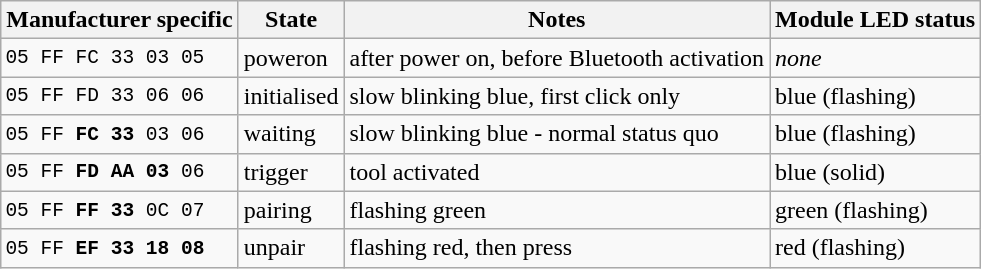<table class="wikitable sortable">
<tr>
<th>Manufacturer specific</th>
<th>State</th>
<th>Notes</th>
<th>Module LED status</th>
</tr>
<tr>
<td style="font-family:monospace;">05 FF FC 33 03 05</td>
<td>poweron</td>
<td>after power on, before Bluetooth activation</td>
<td><em>none</em></td>
</tr>
<tr>
<td style="font-family:monospace;">05 FF FD 33 06 06</td>
<td>initialised</td>
<td>slow blinking blue, first click only</td>
<td>blue (flashing)</td>
</tr>
<tr>
<td style="font-family:monospace;">05 FF <strong>FC 33</strong> 03 06</td>
<td>waiting</td>
<td>slow blinking blue - normal status quo</td>
<td>blue (flashing)</td>
</tr>
<tr>
<td style="font-family:monospace;">05 FF <strong>FD AA 03</strong> 06</td>
<td>trigger</td>
<td>tool activated</td>
<td>blue (solid)</td>
</tr>
<tr>
<td style="font-family:monospace;">05 FF <strong>FF 33</strong> 0C 07</td>
<td>pairing</td>
<td>flashing green</td>
<td>green (flashing)</td>
</tr>
<tr>
<td style="font-family:monospace;">05 FF <strong>EF 33 18 08</strong></td>
<td>unpair</td>
<td>flashing red, then press</td>
<td>red (flashing)</td>
</tr>
</table>
